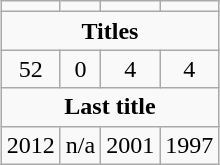<table class="wikitable" style="margin:1em auto; text-align:center;">
<tr>
<td></td>
<td></td>
<td></td>
<td></td>
</tr>
<tr>
<td colspan="4"><strong>Titles</strong></td>
</tr>
<tr>
<td>52</td>
<td>0</td>
<td>4</td>
<td>4</td>
</tr>
<tr>
<td colspan="4"><strong>Last title</strong></td>
</tr>
<tr>
<td>2012</td>
<td>n/a</td>
<td>2001</td>
<td>1997</td>
</tr>
</table>
